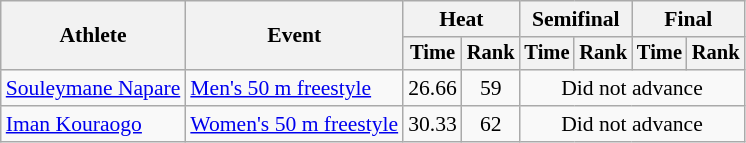<table class=wikitable style="font-size:90%">
<tr>
<th rowspan="2">Athlete</th>
<th rowspan="2">Event</th>
<th colspan="2">Heat</th>
<th colspan="2">Semifinal</th>
<th colspan="2">Final</th>
</tr>
<tr style="font-size:95%">
<th>Time</th>
<th>Rank</th>
<th>Time</th>
<th>Rank</th>
<th>Time</th>
<th>Rank</th>
</tr>
<tr align=center>
<td align=left><a href='#'>Souleymane Napare</a></td>
<td align=left><a href='#'>Men's 50 m freestyle</a></td>
<td>26.66</td>
<td>59</td>
<td colspan=4>Did not advance</td>
</tr>
<tr align=center>
<td align=left><a href='#'>Iman Kouraogo</a></td>
<td align=left><a href='#'>Women's 50 m freestyle</a></td>
<td>30.33</td>
<td>62</td>
<td colspan=4>Did not advance</td>
</tr>
</table>
